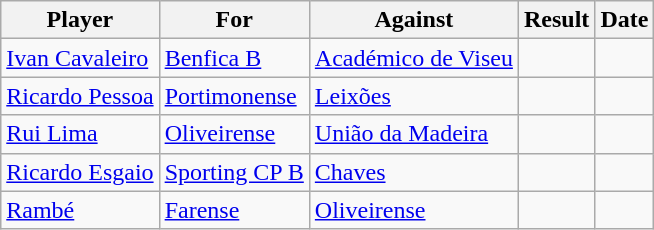<table class="wikitable sortable">
<tr>
<th>Player</th>
<th>For</th>
<th>Against</th>
<th style="text-align:center;">Result</th>
<th>Date</th>
</tr>
<tr>
<td> <a href='#'>Ivan Cavaleiro</a></td>
<td><a href='#'>Benfica B</a></td>
<td><a href='#'>Académico de Viseu</a></td>
<td style="text-align:center;"></td>
<td></td>
</tr>
<tr>
<td> <a href='#'>Ricardo Pessoa</a></td>
<td><a href='#'>Portimonense</a></td>
<td><a href='#'>Leixões</a></td>
<td style="text-align:center;"></td>
<td></td>
</tr>
<tr>
<td> <a href='#'>Rui Lima</a></td>
<td><a href='#'>Oliveirense</a></td>
<td><a href='#'>União da Madeira</a></td>
<td style="text-align:center;"></td>
<td></td>
</tr>
<tr>
<td> <a href='#'>Ricardo Esgaio</a></td>
<td><a href='#'>Sporting CP B</a></td>
<td><a href='#'>Chaves</a></td>
<td style="text-align:center;"></td>
<td></td>
</tr>
<tr>
<td> <a href='#'>Rambé</a></td>
<td><a href='#'>Farense</a></td>
<td><a href='#'>Oliveirense</a></td>
<td style="text-align:center;"></td>
<td></td>
</tr>
</table>
